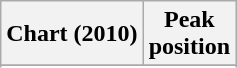<table class="wikitable sortable plainrowheaders" style="text-align:center">
<tr>
<th scope="col">Chart (2010)</th>
<th scope="col">Peak<br>position</th>
</tr>
<tr>
</tr>
<tr>
</tr>
<tr>
</tr>
<tr>
</tr>
<tr>
</tr>
<tr>
</tr>
<tr>
</tr>
<tr>
</tr>
<tr>
</tr>
<tr>
</tr>
<tr>
</tr>
<tr>
</tr>
</table>
